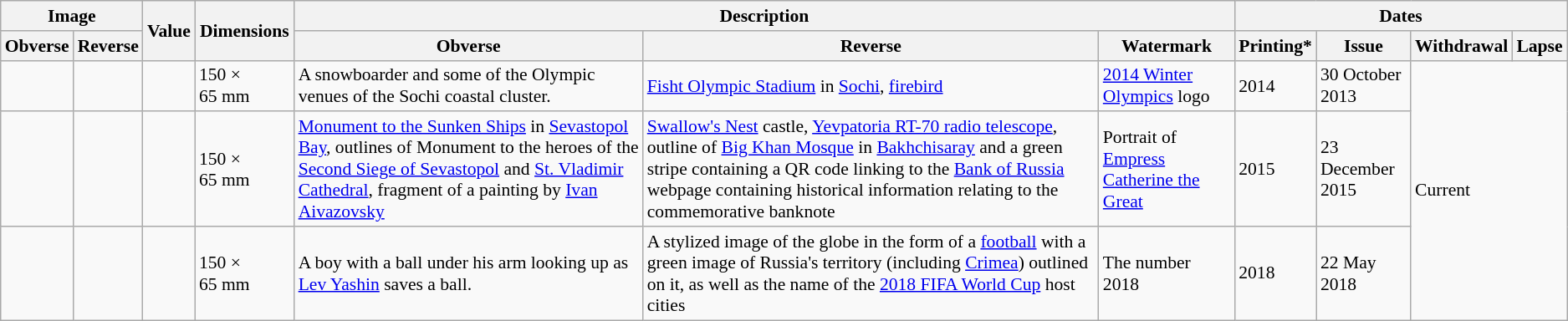<table class="wikitable" style="font-size: 90%">
<tr>
<th colspan="2">Image</th>
<th rowspan="2">Value</th>
<th rowspan="2">Dimensions</th>
<th colspan="3">Description</th>
<th colspan="4">Dates</th>
</tr>
<tr>
<th>Obverse</th>
<th>Reverse</th>
<th>Obverse</th>
<th>Reverse</th>
<th>Watermark</th>
<th>Printing*</th>
<th>Issue</th>
<th>Withdrawal</th>
<th>Lapse</th>
</tr>
<tr>
<td style="text-align:center;"></td>
<td style="text-align:center;"></td>
<td></td>
<td>150 × 65 mm</td>
<td>A snowboarder and some of the Olympic venues of the Sochi coastal cluster.</td>
<td><a href='#'>Fisht Olympic Stadium</a> in <a href='#'>Sochi</a>, <a href='#'>firebird</a></td>
<td><a href='#'>2014 Winter Olympics</a> logo</td>
<td>2014</td>
<td>30 October 2013</td>
<td colspan="3" rowspan="3">Current</td>
</tr>
<tr>
<td style="text-align:center;"></td>
<td style="text-align:center;"></td>
<td></td>
<td>150 × 65 mm</td>
<td><a href='#'>Monument to the Sunken Ships</a> in <a href='#'>Sevastopol Bay</a>, outlines of Monument to the heroes of the <a href='#'>Second Siege of Sevastopol</a> and <a href='#'>St. Vladimir Cathedral</a>, fragment of a painting by <a href='#'>Ivan Aivazovsky</a></td>
<td><a href='#'>Swallow's Nest</a> castle, <a href='#'>Yevpatoria RT-70 radio telescope</a>, outline of <a href='#'>Big Khan Mosque</a> in <a href='#'>Bakhchisaray</a> and a green stripe containing a QR code linking to the <a href='#'>Bank of Russia</a> webpage containing historical information relating to the commemorative banknote</td>
<td>Portrait of <a href='#'>Empress</a> <a href='#'>Catherine the Great</a></td>
<td>2015</td>
<td>23 December 2015</td>
</tr>
<tr>
<td style="text-align:center;"></td>
<td style="text-align:center;"></td>
<td></td>
<td>150 × 65 mm</td>
<td>A boy with a ball under his arm looking up as <a href='#'>Lev Yashin</a> saves a ball.</td>
<td>A stylized image of the globe in the form of a <a href='#'>football</a> with a green image of Russia's territory (including <a href='#'>Crimea</a>) outlined on it, as well as the name of the <a href='#'>2018 FIFA World Cup</a> host cities</td>
<td>The number 2018</td>
<td>2018</td>
<td>22 May 2018</td>
</tr>
</table>
